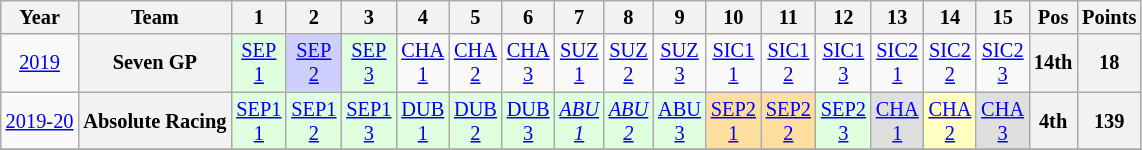<table class="wikitable" style="text-align:center; font-size:85%">
<tr>
<th>Year</th>
<th>Team</th>
<th>1</th>
<th>2</th>
<th>3</th>
<th>4</th>
<th>5</th>
<th>6</th>
<th>7</th>
<th>8</th>
<th>9</th>
<th>10</th>
<th>11</th>
<th>12</th>
<th>13</th>
<th>14</th>
<th>15</th>
<th>Pos</th>
<th>Points</th>
</tr>
<tr>
<td><a href='#'>2019</a></td>
<th nowrap>Seven GP</th>
<td style="background:#DFFFDF;"><a href='#'>SEP<br>1</a><br></td>
<td style="background:#CFCFFF;"><a href='#'>SEP<br>2</a><br></td>
<td style="background:#DFFFDF;"><a href='#'>SEP<br>3</a><br></td>
<td><a href='#'>CHA<br>1</a></td>
<td><a href='#'>CHA<br>2</a></td>
<td><a href='#'>CHA<br>3</a></td>
<td><a href='#'>SUZ<br>1</a></td>
<td><a href='#'>SUZ<br>2</a></td>
<td><a href='#'>SUZ<br>3</a></td>
<td><a href='#'>SIC1<br>1</a></td>
<td><a href='#'>SIC1<br>2</a></td>
<td><a href='#'>SIC1<br>3</a></td>
<td><a href='#'>SIC2<br>1</a></td>
<td><a href='#'>SIC2<br>2</a></td>
<td><a href='#'>SIC2<br>3</a></td>
<th>14th</th>
<th>18</th>
</tr>
<tr>
<td nowrap><a href='#'>2019-20</a></td>
<th nowrap>Absolute Racing</th>
<td style="background:#DFFFDF;"><a href='#'>SEP1<br>1</a><br></td>
<td style="background:#DFFFDF;"><a href='#'>SEP1<br>2</a><br></td>
<td style="background:#DFFFDF;"><a href='#'>SEP1<br>3</a><br></td>
<td style="background:#DFFFDF;"><a href='#'>DUB<br>1</a><br></td>
<td style="background:#DFFFDF;"><a href='#'>DUB<br>2</a><br></td>
<td style="background:#DFFFDF;"><a href='#'>DUB<br>3</a><br></td>
<td style="background:#DFFFDF;"><em><a href='#'>ABU<br>1</a></em><br></td>
<td style="background:#DFFFDF;"><em><a href='#'>ABU<br>2</a></em><br></td>
<td style="background:#DFFFDF;"><a href='#'>ABU<br>3</a><br></td>
<td style="background:#FFDF9F;"><a href='#'>SEP2<br>1</a><br></td>
<td style="background:#FFDF9F;"><a href='#'>SEP2<br>2</a><br></td>
<td style="background:#DFFFDF;"><a href='#'>SEP2<br>3</a><br></td>
<td style="background:#DFDFDF;"><a href='#'>CHA<br>1</a><br></td>
<td style="background:#FFFFBF;"><a href='#'>CHA<br>2</a><br></td>
<td style="background:#DFDFDF;"><a href='#'>CHA<br>3</a><br></td>
<th>4th</th>
<th>139</th>
</tr>
<tr>
</tr>
</table>
